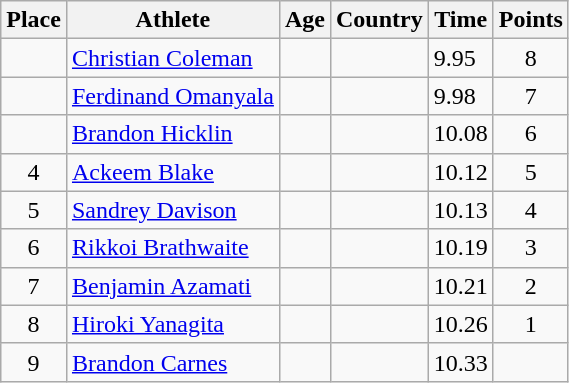<table class="wikitable mw-datatable sortable">
<tr>
<th>Place</th>
<th>Athlete</th>
<th>Age</th>
<th>Country</th>
<th>Time</th>
<th>Points</th>
</tr>
<tr>
<td align=center></td>
<td><a href='#'>Christian Coleman</a></td>
<td></td>
<td></td>
<td>9.95</td>
<td align=center>8</td>
</tr>
<tr>
<td align=center></td>
<td><a href='#'>Ferdinand Omanyala</a></td>
<td></td>
<td></td>
<td>9.98</td>
<td align=center>7</td>
</tr>
<tr>
<td align=center></td>
<td><a href='#'>Brandon Hicklin</a></td>
<td></td>
<td></td>
<td>10.08</td>
<td align=center>6</td>
</tr>
<tr>
<td align=center>4</td>
<td><a href='#'>Ackeem Blake</a></td>
<td></td>
<td></td>
<td>10.12</td>
<td align=center>5</td>
</tr>
<tr>
<td align=center>5</td>
<td><a href='#'>Sandrey Davison</a></td>
<td></td>
<td></td>
<td>10.13</td>
<td align=center>4</td>
</tr>
<tr>
<td align=center>6</td>
<td><a href='#'>Rikkoi Brathwaite</a></td>
<td></td>
<td></td>
<td>10.19</td>
<td align=center>3</td>
</tr>
<tr>
<td align=center>7</td>
<td><a href='#'>Benjamin Azamati</a></td>
<td></td>
<td></td>
<td>10.21</td>
<td align=center>2</td>
</tr>
<tr>
<td align=center>8</td>
<td><a href='#'>Hiroki Yanagita</a></td>
<td></td>
<td></td>
<td>10.26</td>
<td align=center>1</td>
</tr>
<tr>
<td align=center>9</td>
<td><a href='#'>Brandon Carnes</a></td>
<td></td>
<td></td>
<td>10.33</td>
<td align=center></td>
</tr>
</table>
